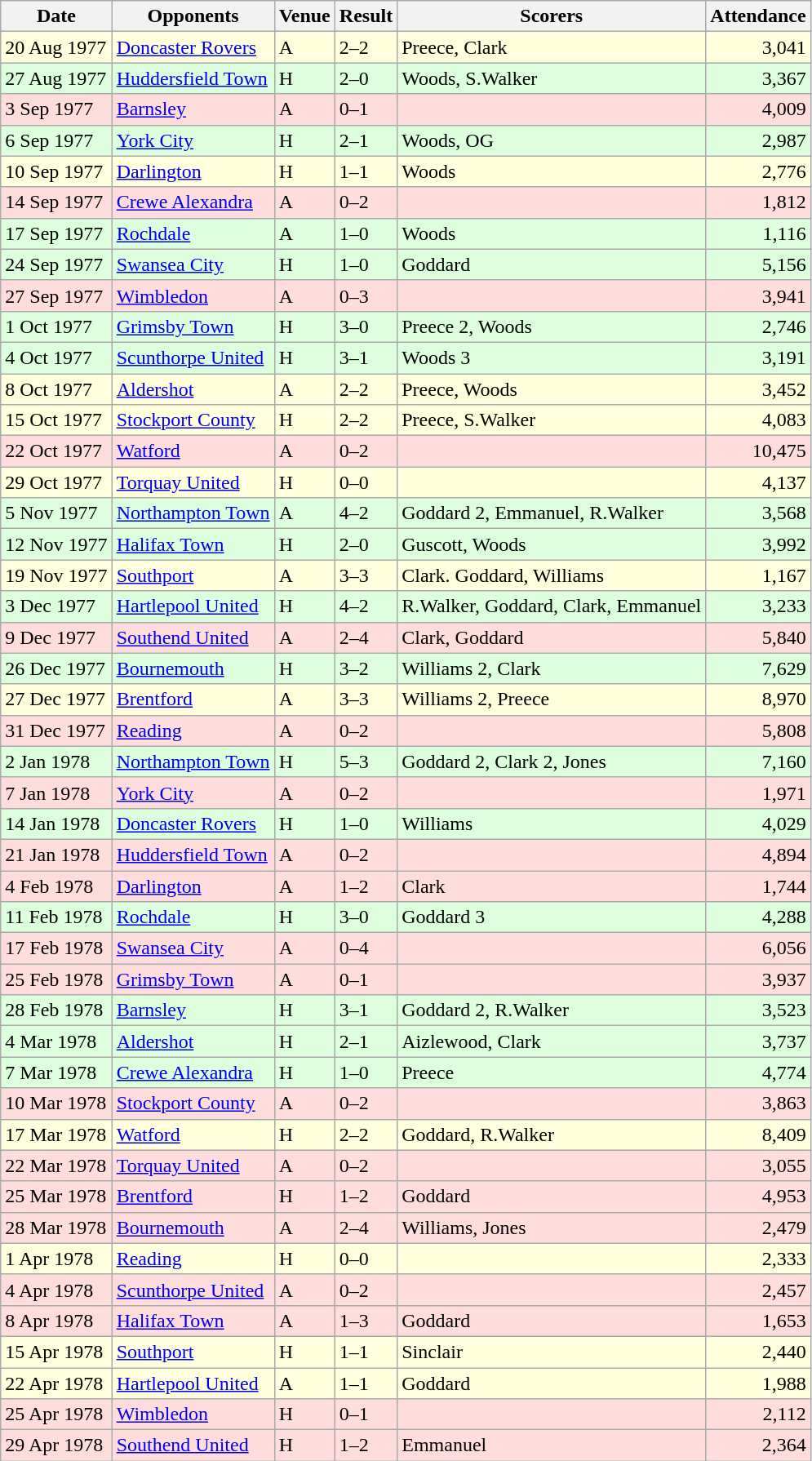<table class="wikitable sortable">
<tr>
<th>Date</th>
<th>Opponents</th>
<th>Venue</th>
<th>Result</th>
<th>Scorers</th>
<th>Attendance</th>
</tr>
<tr bgcolor="#ffffdd">
<td>20 Aug 1977</td>
<td><a href='#'>Doncaster Rovers</a></td>
<td>A</td>
<td>2–2</td>
<td>Preece, Clark</td>
<td align="right">3,041</td>
</tr>
<tr bgcolor="#ddffdd">
<td>27 Aug 1977</td>
<td><a href='#'>Huddersfield Town</a></td>
<td>H</td>
<td>2–0</td>
<td>Woods, S.Walker</td>
<td align="right">3,367</td>
</tr>
<tr bgcolor="#ffdddd">
<td>3 Sep 1977</td>
<td><a href='#'>Barnsley</a></td>
<td>A</td>
<td>0–1</td>
<td></td>
<td align="right">4,009</td>
</tr>
<tr bgcolor="#ddffdd">
<td>6 Sep 1977</td>
<td><a href='#'>York City</a></td>
<td>H</td>
<td>2–1</td>
<td>Woods, OG</td>
<td align="right">2,987</td>
</tr>
<tr bgcolor="#ffffdd">
<td>10 Sep 1977</td>
<td><a href='#'>Darlington</a></td>
<td>H</td>
<td>1–1</td>
<td>Woods</td>
<td align="right">2,776</td>
</tr>
<tr bgcolor="#ffdddd">
<td>14 Sep 1977</td>
<td><a href='#'>Crewe Alexandra</a></td>
<td>A</td>
<td>0–2</td>
<td></td>
<td align="right">1,812</td>
</tr>
<tr bgcolor="#ddffdd">
<td>17 Sep 1977</td>
<td><a href='#'>Rochdale</a></td>
<td>A</td>
<td>1–0</td>
<td>Woods</td>
<td align="right">1,116</td>
</tr>
<tr bgcolor="#ddffdd">
<td>24 Sep 1977</td>
<td><a href='#'>Swansea City</a></td>
<td>H</td>
<td>1–0</td>
<td>Goddard</td>
<td align="right">5,156</td>
</tr>
<tr bgcolor="#ffdddd">
<td>27 Sep 1977</td>
<td><a href='#'>Wimbledon</a></td>
<td>A</td>
<td>0–3</td>
<td></td>
<td align="right">3,941</td>
</tr>
<tr bgcolor="#ddffdd">
<td>1 Oct 1977</td>
<td><a href='#'>Grimsby Town</a></td>
<td>H</td>
<td>3–0</td>
<td>Preece 2, Woods</td>
<td align="right">2,746</td>
</tr>
<tr bgcolor="#ddffdd">
<td>4 Oct 1977</td>
<td><a href='#'>Scunthorpe United</a></td>
<td>H</td>
<td>3–1</td>
<td>Woods 3</td>
<td align="right">3,191</td>
</tr>
<tr bgcolor="#ffffdd">
<td>8 Oct 1977</td>
<td><a href='#'>Aldershot</a></td>
<td>A</td>
<td>2–2</td>
<td>Preece, Woods</td>
<td align="right">3,452</td>
</tr>
<tr bgcolor="#ffffdd">
<td>15 Oct 1977</td>
<td><a href='#'>Stockport County</a></td>
<td>H</td>
<td>2–2</td>
<td>Preece, S.Walker</td>
<td align="right">4,083</td>
</tr>
<tr bgcolor="#ffdddd">
<td>22 Oct 1977</td>
<td><a href='#'>Watford</a></td>
<td>A</td>
<td>0–2</td>
<td></td>
<td align="right">10,475</td>
</tr>
<tr bgcolor="#ffffdd">
<td>29 Oct 1977</td>
<td><a href='#'>Torquay United</a></td>
<td>H</td>
<td>0–0</td>
<td></td>
<td align="right">4,137</td>
</tr>
<tr bgcolor="#ddffdd">
<td>5 Nov 1977</td>
<td><a href='#'>Northampton Town</a></td>
<td>A</td>
<td>4–2</td>
<td>Goddard 2, Emmanuel, R.Walker</td>
<td align="right">3,568</td>
</tr>
<tr bgcolor="#ddffdd">
<td>12 Nov 1977</td>
<td><a href='#'>Halifax Town</a></td>
<td>H</td>
<td>2–0</td>
<td>Guscott, Woods</td>
<td align="right">3,992</td>
</tr>
<tr bgcolor="#ffffdd">
<td>19 Nov 1977</td>
<td><a href='#'>Southport</a></td>
<td>A</td>
<td>3–3</td>
<td>Clark. Goddard, Williams</td>
<td align="right">1,167</td>
</tr>
<tr bgcolor="#ddffdd">
<td>3 Dec 1977</td>
<td><a href='#'>Hartlepool United</a></td>
<td>H</td>
<td>4–2</td>
<td>R.Walker, Goddard, Clark, Emmanuel</td>
<td align="right">3,233</td>
</tr>
<tr bgcolor="#ffdddd">
<td>9 Dec 1977</td>
<td><a href='#'>Southend United</a></td>
<td>A</td>
<td>2–4</td>
<td>Clark, Goddard</td>
<td align="right">5,840</td>
</tr>
<tr bgcolor="#ddffdd">
<td>26 Dec 1977</td>
<td><a href='#'>Bournemouth</a></td>
<td>H</td>
<td>3–2</td>
<td>Williams 2, Clark</td>
<td align="right">7,629</td>
</tr>
<tr bgcolor="#ffffdd">
<td>27 Dec 1977</td>
<td><a href='#'>Brentford</a></td>
<td>A</td>
<td>3–3</td>
<td>Williams 2, Preece</td>
<td align="right">8,970</td>
</tr>
<tr bgcolor="#ffdddd">
<td>31 Dec 1977</td>
<td><a href='#'>Reading</a></td>
<td>A</td>
<td>0–2</td>
<td></td>
<td align="right">5,808</td>
</tr>
<tr bgcolor="#ddffdd">
<td>2 Jan 1978</td>
<td><a href='#'>Northampton Town</a></td>
<td>H</td>
<td>5–3</td>
<td>Goddard 2, Clark 2, Jones</td>
<td align="right">7,160</td>
</tr>
<tr bgcolor="#ffdddd">
<td>7 Jan 1978</td>
<td><a href='#'>York City</a></td>
<td>A</td>
<td>0–2</td>
<td></td>
<td align="right">1,971</td>
</tr>
<tr bgcolor="#ddffdd">
<td>14 Jan 1978</td>
<td><a href='#'>Doncaster Rovers</a></td>
<td>H</td>
<td>1–0</td>
<td>Williams</td>
<td align="right">4,029</td>
</tr>
<tr bgcolor="#ffdddd">
<td>21 Jan 1978</td>
<td><a href='#'>Huddersfield Town</a></td>
<td>A</td>
<td>0–2</td>
<td></td>
<td align="right">4,894</td>
</tr>
<tr bgcolor="#ffdddd">
<td>4 Feb 1978</td>
<td><a href='#'>Darlington</a></td>
<td>A</td>
<td>1–2</td>
<td>Clark</td>
<td align="right">1,744</td>
</tr>
<tr bgcolor="#ddffdd">
<td>11 Feb 1978</td>
<td><a href='#'>Rochdale</a></td>
<td>H</td>
<td>3–0</td>
<td>Goddard 3</td>
<td align="right">4,288</td>
</tr>
<tr bgcolor="#ffdddd">
<td>17 Feb 1978</td>
<td><a href='#'>Swansea City</a></td>
<td>A</td>
<td>0–4</td>
<td></td>
<td align="right">6,056</td>
</tr>
<tr bgcolor="#ffdddd">
<td>25 Feb 1978</td>
<td><a href='#'>Grimsby Town</a></td>
<td>A</td>
<td>0–1</td>
<td></td>
<td align="right">3,937</td>
</tr>
<tr bgcolor="#ddffdd">
<td>28 Feb 1978</td>
<td><a href='#'>Barnsley</a></td>
<td>H</td>
<td>3–1</td>
<td>Goddard 2, R.Walker</td>
<td align="right">3,523</td>
</tr>
<tr bgcolor="#ddffdd">
<td>4 Mar 1978</td>
<td><a href='#'>Aldershot</a></td>
<td>H</td>
<td>2–1</td>
<td>Aizlewood, Clark</td>
<td align="right">3,737</td>
</tr>
<tr bgcolor="#ddffdd">
<td>7 Mar 1978</td>
<td><a href='#'>Crewe Alexandra</a></td>
<td>H</td>
<td>1–0</td>
<td>Preece</td>
<td align="right">4,774</td>
</tr>
<tr bgcolor="#ffdddd">
<td>10 Mar 1978</td>
<td><a href='#'>Stockport County</a></td>
<td>A</td>
<td>0–2</td>
<td></td>
<td align="right">3,863</td>
</tr>
<tr bgcolor="#ffffdd">
<td>17 Mar 1978</td>
<td><a href='#'>Watford</a></td>
<td>H</td>
<td>2–2</td>
<td>Goddard, R.Walker</td>
<td align="right">8,409</td>
</tr>
<tr bgcolor="#ffdddd">
<td>22 Mar 1978</td>
<td><a href='#'>Torquay United</a></td>
<td>A</td>
<td>0–2</td>
<td></td>
<td align="right">3,055</td>
</tr>
<tr bgcolor="#ffdddd">
<td>25 Mar 1978</td>
<td><a href='#'>Brentford</a></td>
<td>H</td>
<td>1–2</td>
<td>Goddard</td>
<td align="right">4,953</td>
</tr>
<tr bgcolor="#ffdddd">
<td>28 Mar 1978</td>
<td><a href='#'>Bournemouth</a></td>
<td>A</td>
<td>2–4</td>
<td>Williams, Jones</td>
<td align="right">2,479</td>
</tr>
<tr bgcolor="#ffffdd">
<td>1 Apr 1978</td>
<td><a href='#'>Reading</a></td>
<td>H</td>
<td>0–0</td>
<td></td>
<td align="right">2,333</td>
</tr>
<tr bgcolor="#ffdddd">
<td>4 Apr 1978</td>
<td><a href='#'>Scunthorpe United</a></td>
<td>A</td>
<td>0–2</td>
<td></td>
<td align="right">2,457</td>
</tr>
<tr bgcolor="#ffdddd">
<td>8 Apr 1978</td>
<td><a href='#'>Halifax Town</a></td>
<td>A</td>
<td>1–3</td>
<td>Goddard</td>
<td align="right">1,653</td>
</tr>
<tr bgcolor="#ffffdd">
<td>15 Apr 1978</td>
<td><a href='#'>Southport</a></td>
<td>H</td>
<td>1–1</td>
<td>Sinclair</td>
<td align="right">2,440</td>
</tr>
<tr bgcolor="#ffffdd">
<td>22 Apr 1978</td>
<td><a href='#'>Hartlepool United</a></td>
<td>A</td>
<td>1–1</td>
<td>Goddard</td>
<td align="right">1,988</td>
</tr>
<tr bgcolor="#ffdddd">
<td>25 Apr 1978</td>
<td><a href='#'>Wimbledon</a></td>
<td>H</td>
<td>0–1</td>
<td></td>
<td align="right">2,112</td>
</tr>
<tr bgcolor="#ffdddd">
<td>29 Apr 1978</td>
<td><a href='#'>Southend United</a></td>
<td>H</td>
<td>1–2</td>
<td>Emmanuel</td>
<td align="right">2,364</td>
</tr>
</table>
